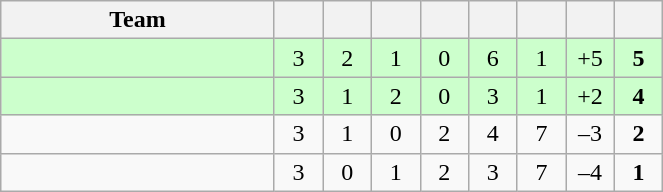<table class="wikitable" style="text-align: center;">
<tr>
<th width=175>Team</th>
<th width=25></th>
<th width=25></th>
<th width=25></th>
<th width=25></th>
<th width=25></th>
<th width=25></th>
<th width=25></th>
<th width=25></th>
</tr>
<tr bgcolor=ccffcc>
<td style="text-align:left;"></td>
<td>3</td>
<td>2</td>
<td>1</td>
<td>0</td>
<td>6</td>
<td>1</td>
<td>+5</td>
<td><strong>5</strong></td>
</tr>
<tr bgcolor=ccffcc>
<td style="text-align:left;"></td>
<td>3</td>
<td>1</td>
<td>2</td>
<td>0</td>
<td>3</td>
<td>1</td>
<td>+2</td>
<td><strong>4</strong></td>
</tr>
<tr>
<td style="text-align:left;"></td>
<td>3</td>
<td>1</td>
<td>0</td>
<td>2</td>
<td>4</td>
<td>7</td>
<td>–3</td>
<td><strong>2</strong></td>
</tr>
<tr>
<td style="text-align:left;"></td>
<td>3</td>
<td>0</td>
<td>1</td>
<td>2</td>
<td>3</td>
<td>7</td>
<td>–4</td>
<td><strong>1</strong></td>
</tr>
</table>
